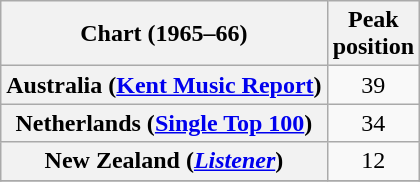<table class="wikitable sortable plainrowheaders" style="text-align:center">
<tr>
<th>Chart (1965–66)</th>
<th>Peak<br>position</th>
</tr>
<tr>
<th scope="row">Australia (<a href='#'>Kent Music Report</a>)</th>
<td>39</td>
</tr>
<tr>
<th scope="row">Netherlands (<a href='#'>Single Top 100</a>)</th>
<td>34</td>
</tr>
<tr>
<th scope="row">New Zealand (<em><a href='#'>Listener</a></em>)</th>
<td>12</td>
</tr>
<tr>
</tr>
</table>
